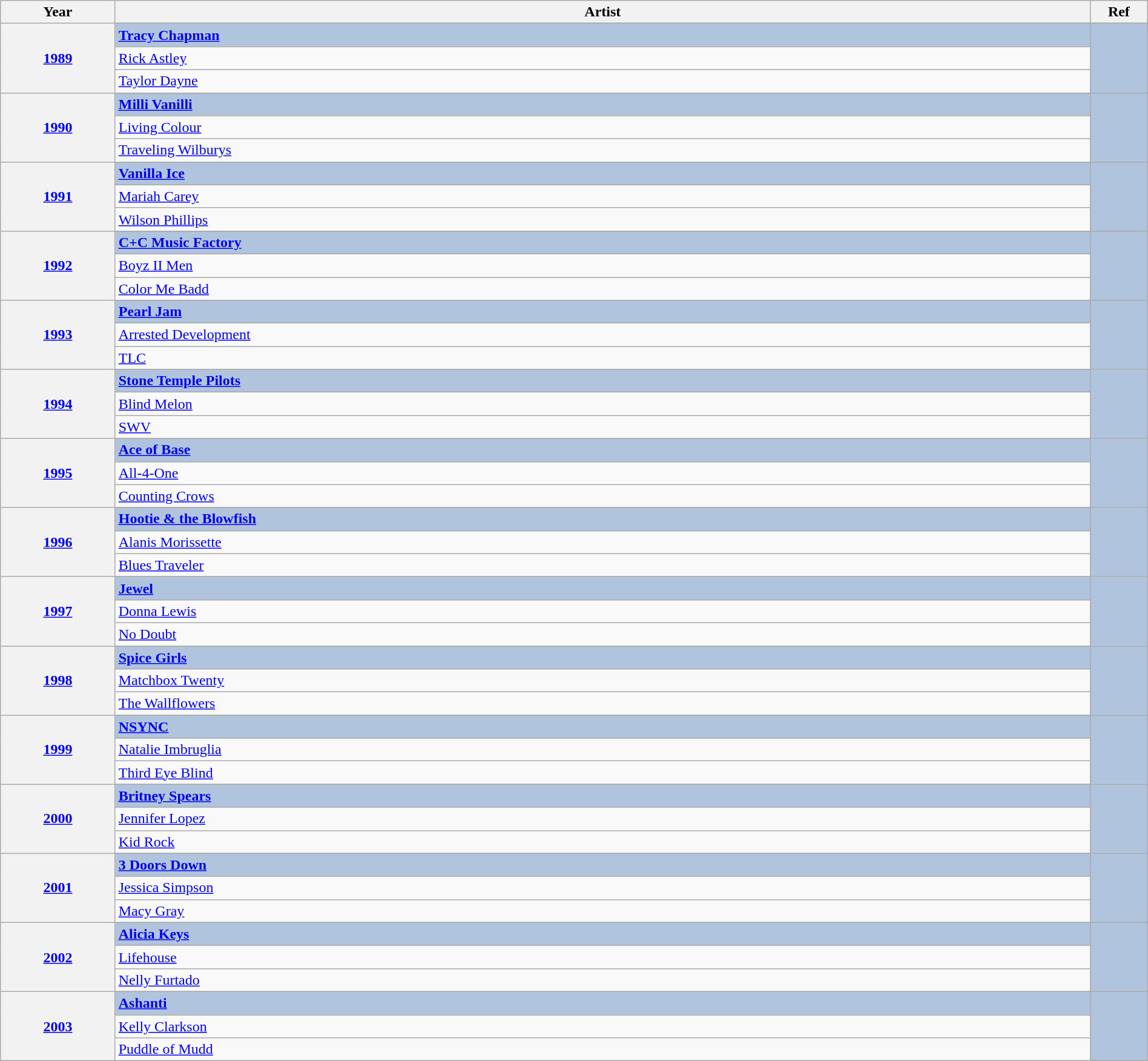<table class="wikitable" width="100%">
<tr>
<th width="10%">Year</th>
<th width="85%">Artist</th>
<th width="5%">Ref</th>
</tr>
<tr>
<th rowspan="4" align="center"><a href='#'>1989<br></a></th>
</tr>
<tr style="background:#B0C4DE">
<td><strong><a href='#'>Tracy Chapman</a></strong></td>
<td rowspan="4" align="center"></td>
</tr>
<tr>
<td><a href='#'>Rick Astley</a></td>
</tr>
<tr>
<td><a href='#'>Taylor Dayne</a></td>
</tr>
<tr>
<th rowspan="4" align="center"><a href='#'>1990<br></a></th>
</tr>
<tr style="background:#B0C4DE">
<td><strong><a href='#'>Milli Vanilli</a></strong></td>
<td rowspan="4" align="center"></td>
</tr>
<tr>
<td><a href='#'>Living Colour</a></td>
</tr>
<tr>
<td><a href='#'>Traveling Wilburys</a></td>
</tr>
<tr>
<th rowspan="4" align="center"><a href='#'>1991<br></a></th>
</tr>
<tr style="background:#B0C4DE">
<td><strong><a href='#'>Vanilla Ice</a></strong></td>
<td rowspan="4" align="center"></td>
</tr>
<tr>
<td><a href='#'>Mariah Carey</a></td>
</tr>
<tr>
<td><a href='#'>Wilson Phillips</a></td>
</tr>
<tr>
<th rowspan="4" align="center"><a href='#'>1992<br></a></th>
</tr>
<tr style="background:#B0C4DE">
<td><strong><a href='#'>C+C Music Factory</a></strong></td>
<td rowspan="4" align="center"></td>
</tr>
<tr>
<td><a href='#'>Boyz II Men</a></td>
</tr>
<tr>
<td><a href='#'>Color Me Badd</a></td>
</tr>
<tr>
<th rowspan="4" align="center"><a href='#'>1993<br></a></th>
</tr>
<tr style="background:#B0C4DE">
<td><strong><a href='#'>Pearl Jam</a></strong></td>
<td rowspan="4" align="center"></td>
</tr>
<tr>
<td><a href='#'>Arrested Development</a></td>
</tr>
<tr>
<td><a href='#'>TLC</a></td>
</tr>
<tr>
<th rowspan="4" align="center"><a href='#'>1994<br></a></th>
</tr>
<tr style="background:#B0C4DE">
<td><strong><a href='#'>Stone Temple Pilots</a></strong></td>
<td rowspan="4" align="center"></td>
</tr>
<tr>
<td><a href='#'>Blind Melon</a></td>
</tr>
<tr>
<td><a href='#'>SWV</a></td>
</tr>
<tr>
<th rowspan="4" align="center"><a href='#'>1995<br></a></th>
</tr>
<tr style="background:#B0C4DE">
<td><strong><a href='#'>Ace of Base</a></strong></td>
<td rowspan="4" align="center"></td>
</tr>
<tr>
<td><a href='#'>All-4-One</a></td>
</tr>
<tr>
<td><a href='#'>Counting Crows</a></td>
</tr>
<tr>
<th rowspan="4" align="center"><a href='#'>1996<br></a></th>
</tr>
<tr style="background:#B0C4DE">
<td><strong><a href='#'>Hootie & the Blowfish</a></strong></td>
<td rowspan="4" align="center"></td>
</tr>
<tr>
<td><a href='#'>Alanis Morissette</a></td>
</tr>
<tr>
<td><a href='#'>Blues Traveler</a></td>
</tr>
<tr>
<th rowspan="4" align="center"><a href='#'>1997<br></a></th>
</tr>
<tr style="background:#B0C4DE">
<td><strong><a href='#'>Jewel</a></strong></td>
<td rowspan="4" align="center"></td>
</tr>
<tr>
<td><a href='#'>Donna Lewis</a></td>
</tr>
<tr>
<td><a href='#'>No Doubt</a></td>
</tr>
<tr>
<th rowspan="4" align="center"><a href='#'>1998<br></a></th>
</tr>
<tr style="background:#B0C4DE">
<td><strong><a href='#'>Spice Girls</a></strong></td>
<td rowspan="4" align="center"></td>
</tr>
<tr>
<td><a href='#'>Matchbox Twenty</a></td>
</tr>
<tr>
<td><a href='#'>The Wallflowers</a></td>
</tr>
<tr>
<th rowspan="4" align="center"><a href='#'>1999<br></a></th>
</tr>
<tr style="background:#B0C4DE">
<td><strong><a href='#'>NSYNC</a></strong></td>
<td rowspan="4" align="center"></td>
</tr>
<tr>
<td><a href='#'>Natalie Imbruglia</a></td>
</tr>
<tr>
<td><a href='#'>Third Eye Blind</a></td>
</tr>
<tr>
<th rowspan="4" align="center"><a href='#'>2000<br></a></th>
</tr>
<tr style="background:#B0C4DE">
<td><strong><a href='#'>Britney Spears</a></strong></td>
<td rowspan="4" align="center"></td>
</tr>
<tr>
<td><a href='#'>Jennifer Lopez</a></td>
</tr>
<tr>
<td><a href='#'>Kid Rock</a></td>
</tr>
<tr>
<th rowspan="4" align="center"><a href='#'>2001<br></a></th>
</tr>
<tr style="background:#B0C4DE">
<td><strong><a href='#'>3 Doors Down</a></strong></td>
<td rowspan="4" align="center"></td>
</tr>
<tr>
<td><a href='#'>Jessica Simpson</a></td>
</tr>
<tr>
<td><a href='#'>Macy Gray</a></td>
</tr>
<tr>
<th rowspan="4" align="center"><a href='#'>2002<br></a></th>
</tr>
<tr style="background:#B0C4DE">
<td><strong><a href='#'>Alicia Keys</a></strong></td>
<td rowspan="4" align="center"></td>
</tr>
<tr>
<td><a href='#'>Lifehouse</a></td>
</tr>
<tr>
<td><a href='#'>Nelly Furtado</a></td>
</tr>
<tr>
<th rowspan="4" align="center"><a href='#'>2003<br></a></th>
</tr>
<tr style="background:#B0C4DE">
<td><strong><a href='#'>Ashanti</a></strong></td>
<td rowspan="4" align="center"></td>
</tr>
<tr>
<td><a href='#'>Kelly Clarkson</a></td>
</tr>
<tr>
<td><a href='#'>Puddle of Mudd</a></td>
</tr>
</table>
